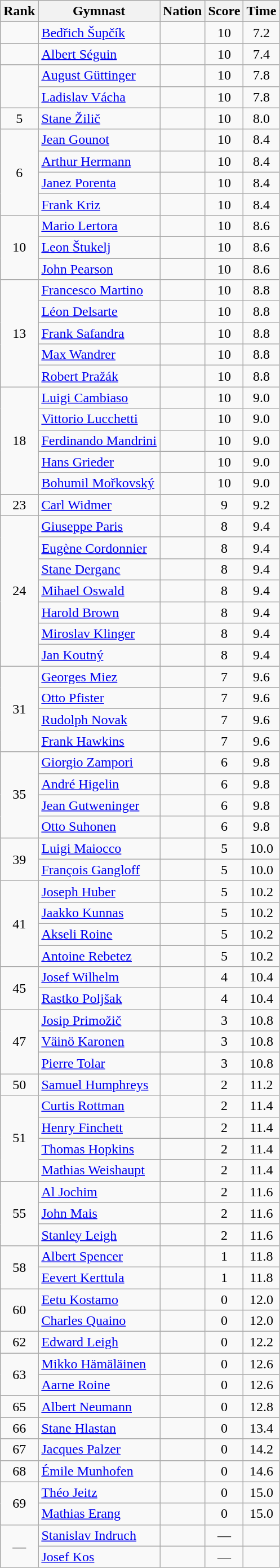<table class="wikitable sortable" style="text-align:center">
<tr>
<th>Rank</th>
<th>Gymnast</th>
<th>Nation</th>
<th>Score</th>
<th>Time</th>
</tr>
<tr>
<td></td>
<td align=left><a href='#'>Bedřich Šupčík</a></td>
<td align=left></td>
<td>10</td>
<td>7.2</td>
</tr>
<tr>
<td></td>
<td align=left><a href='#'>Albert Séguin</a></td>
<td align=left></td>
<td>10</td>
<td>7.4</td>
</tr>
<tr>
<td rowspan=2></td>
<td align=left><a href='#'>August Güttinger</a></td>
<td align=left></td>
<td>10</td>
<td>7.8</td>
</tr>
<tr>
<td align=left><a href='#'>Ladislav Vácha</a></td>
<td align=left></td>
<td>10</td>
<td>7.8</td>
</tr>
<tr>
<td>5</td>
<td align=left><a href='#'>Stane Žilič</a></td>
<td align=left></td>
<td>10</td>
<td>8.0</td>
</tr>
<tr>
<td rowspan=4>6</td>
<td align=left><a href='#'>Jean Gounot</a></td>
<td align=left></td>
<td>10</td>
<td>8.4</td>
</tr>
<tr>
<td align=left><a href='#'>Arthur Hermann</a></td>
<td align=left></td>
<td>10</td>
<td>8.4</td>
</tr>
<tr>
<td align=left><a href='#'>Janez Porenta</a></td>
<td align=left></td>
<td>10</td>
<td>8.4</td>
</tr>
<tr>
<td align=left><a href='#'>Frank Kriz</a></td>
<td align=left></td>
<td>10</td>
<td>8.4</td>
</tr>
<tr>
<td rowspan=3>10</td>
<td align=left><a href='#'>Mario Lertora</a></td>
<td align=left></td>
<td>10</td>
<td>8.6</td>
</tr>
<tr>
<td align=left><a href='#'>Leon Štukelj</a></td>
<td align=left></td>
<td>10</td>
<td>8.6</td>
</tr>
<tr>
<td align=left><a href='#'>John Pearson</a></td>
<td align=left></td>
<td>10</td>
<td>8.6</td>
</tr>
<tr>
<td rowspan=5>13</td>
<td align=left><a href='#'>Francesco Martino</a></td>
<td align=left></td>
<td>10</td>
<td>8.8</td>
</tr>
<tr>
<td align=left><a href='#'>Léon Delsarte</a></td>
<td align=left></td>
<td>10</td>
<td>8.8</td>
</tr>
<tr>
<td align=left><a href='#'>Frank Safandra</a></td>
<td align=left></td>
<td>10</td>
<td>8.8</td>
</tr>
<tr>
<td align=left><a href='#'>Max Wandrer</a></td>
<td align=left></td>
<td>10</td>
<td>8.8</td>
</tr>
<tr>
<td align=left><a href='#'>Robert Pražák</a></td>
<td align=left></td>
<td>10</td>
<td>8.8</td>
</tr>
<tr>
<td rowspan=5>18</td>
<td align=left><a href='#'>Luigi Cambiaso</a></td>
<td align=left></td>
<td>10</td>
<td>9.0</td>
</tr>
<tr>
<td align=left><a href='#'>Vittorio Lucchetti</a></td>
<td align=left></td>
<td>10</td>
<td>9.0</td>
</tr>
<tr>
<td align=left><a href='#'>Ferdinando Mandrini</a></td>
<td align=left></td>
<td>10</td>
<td>9.0</td>
</tr>
<tr>
<td align=left><a href='#'>Hans Grieder</a></td>
<td align=left></td>
<td>10</td>
<td>9.0</td>
</tr>
<tr>
<td align=left><a href='#'>Bohumil Mořkovský</a></td>
<td align=left></td>
<td>10</td>
<td>9.0</td>
</tr>
<tr>
<td>23</td>
<td align=left><a href='#'>Carl Widmer</a></td>
<td align=left></td>
<td>9</td>
<td>9.2</td>
</tr>
<tr>
<td rowspan=7>24</td>
<td align=left><a href='#'>Giuseppe Paris</a></td>
<td align=left></td>
<td>8</td>
<td>9.4</td>
</tr>
<tr>
<td align=left><a href='#'>Eugène Cordonnier</a></td>
<td align=left></td>
<td>8</td>
<td>9.4</td>
</tr>
<tr>
<td align=left><a href='#'>Stane Derganc</a></td>
<td align=left></td>
<td>8</td>
<td>9.4</td>
</tr>
<tr>
<td align=left><a href='#'>Mihael Oswald</a></td>
<td align=left></td>
<td>8</td>
<td>9.4</td>
</tr>
<tr>
<td align=left><a href='#'>Harold Brown</a></td>
<td align=left></td>
<td>8</td>
<td>9.4</td>
</tr>
<tr>
<td align=left><a href='#'>Miroslav Klinger</a></td>
<td align=left></td>
<td>8</td>
<td>9.4</td>
</tr>
<tr>
<td align=left><a href='#'>Jan Koutný</a></td>
<td align=left></td>
<td>8</td>
<td>9.4</td>
</tr>
<tr>
<td rowspan=4>31</td>
<td align=left><a href='#'>Georges Miez</a></td>
<td align=left></td>
<td>7</td>
<td>9.6</td>
</tr>
<tr>
<td align=left><a href='#'>Otto Pfister</a></td>
<td align=left></td>
<td>7</td>
<td>9.6</td>
</tr>
<tr>
<td align=left><a href='#'>Rudolph Novak</a></td>
<td align=left></td>
<td>7</td>
<td>9.6</td>
</tr>
<tr>
<td align=left><a href='#'>Frank Hawkins</a></td>
<td align=left></td>
<td>7</td>
<td>9.6</td>
</tr>
<tr>
<td rowspan=4>35</td>
<td align=left><a href='#'>Giorgio Zampori</a></td>
<td align=left></td>
<td>6</td>
<td>9.8</td>
</tr>
<tr>
<td align=left><a href='#'>André Higelin</a></td>
<td align=left></td>
<td>6</td>
<td>9.8</td>
</tr>
<tr>
<td align=left><a href='#'>Jean Gutweninger</a></td>
<td align=left></td>
<td>6</td>
<td>9.8</td>
</tr>
<tr>
<td align=left><a href='#'>Otto Suhonen</a></td>
<td align=left></td>
<td>6</td>
<td>9.8</td>
</tr>
<tr>
<td rowspan=2>39</td>
<td align=left><a href='#'>Luigi Maiocco</a></td>
<td align=left></td>
<td>5</td>
<td>10.0</td>
</tr>
<tr>
<td align=left><a href='#'>François Gangloff</a></td>
<td align=left></td>
<td>5</td>
<td>10.0</td>
</tr>
<tr>
<td rowspan=4>41</td>
<td align=left><a href='#'>Joseph Huber</a></td>
<td align=left></td>
<td>5</td>
<td>10.2</td>
</tr>
<tr>
<td align=left><a href='#'>Jaakko Kunnas</a></td>
<td align=left></td>
<td>5</td>
<td>10.2</td>
</tr>
<tr>
<td align=left><a href='#'>Akseli Roine</a></td>
<td align=left></td>
<td>5</td>
<td>10.2</td>
</tr>
<tr>
<td align=left><a href='#'>Antoine Rebetez</a></td>
<td align=left></td>
<td>5</td>
<td>10.2</td>
</tr>
<tr>
<td rowspan=2>45</td>
<td align=left><a href='#'>Josef Wilhelm</a></td>
<td align=left></td>
<td>4</td>
<td>10.4</td>
</tr>
<tr>
<td align=left><a href='#'>Rastko Poljšak</a></td>
<td align=left></td>
<td>4</td>
<td>10.4</td>
</tr>
<tr>
<td rowspan=3>47</td>
<td align=left><a href='#'>Josip Primožič</a></td>
<td align=left></td>
<td>3</td>
<td>10.8</td>
</tr>
<tr>
<td align=left><a href='#'>Väinö Karonen</a></td>
<td align=left></td>
<td>3</td>
<td>10.8</td>
</tr>
<tr>
<td align=left><a href='#'>Pierre Tolar</a></td>
<td align=left></td>
<td>3</td>
<td>10.8</td>
</tr>
<tr>
<td>50</td>
<td align=left><a href='#'>Samuel Humphreys</a></td>
<td align=left></td>
<td>2</td>
<td>11.2</td>
</tr>
<tr>
<td rowspan=4>51</td>
<td align=left><a href='#'>Curtis Rottman</a></td>
<td align=left></td>
<td>2</td>
<td>11.4</td>
</tr>
<tr>
<td align=left><a href='#'>Henry Finchett</a></td>
<td align=left></td>
<td>2</td>
<td>11.4</td>
</tr>
<tr>
<td align=left><a href='#'>Thomas Hopkins</a></td>
<td align=left></td>
<td>2</td>
<td>11.4</td>
</tr>
<tr>
<td align=left><a href='#'>Mathias Weishaupt</a></td>
<td align=left></td>
<td>2</td>
<td>11.4</td>
</tr>
<tr>
<td rowspan=3>55</td>
<td align=left><a href='#'>Al Jochim</a></td>
<td align=left></td>
<td>2</td>
<td>11.6</td>
</tr>
<tr>
<td align=left><a href='#'>John Mais</a></td>
<td align=left></td>
<td>2</td>
<td>11.6</td>
</tr>
<tr>
<td align=left><a href='#'>Stanley Leigh</a></td>
<td align=left></td>
<td>2</td>
<td>11.6</td>
</tr>
<tr>
<td rowspan=2>58</td>
<td align=left><a href='#'>Albert Spencer</a></td>
<td align=left></td>
<td>1</td>
<td>11.8</td>
</tr>
<tr>
<td align=left><a href='#'>Eevert Kerttula</a></td>
<td align=left></td>
<td>1</td>
<td>11.8</td>
</tr>
<tr>
<td rowspan=2>60</td>
<td align=left><a href='#'>Eetu Kostamo</a></td>
<td align=left></td>
<td>0</td>
<td>12.0</td>
</tr>
<tr>
<td align=left><a href='#'>Charles Quaino</a></td>
<td align=left></td>
<td>0</td>
<td>12.0</td>
</tr>
<tr>
<td>62</td>
<td align=left><a href='#'>Edward Leigh</a></td>
<td align=left></td>
<td>0</td>
<td>12.2</td>
</tr>
<tr>
<td rowspan=2>63</td>
<td align=left><a href='#'>Mikko Hämäläinen</a></td>
<td align=left></td>
<td>0</td>
<td>12.6</td>
</tr>
<tr>
<td align=left><a href='#'>Aarne Roine</a></td>
<td align=left></td>
<td>0</td>
<td>12.6</td>
</tr>
<tr>
<td>65</td>
<td align=left><a href='#'>Albert Neumann</a></td>
<td align=left></td>
<td>0</td>
<td>12.8</td>
</tr>
<tr>
<td>66</td>
<td align=left><a href='#'>Stane Hlastan</a></td>
<td align=left></td>
<td>0</td>
<td>13.4</td>
</tr>
<tr>
<td>67</td>
<td align=left><a href='#'>Jacques Palzer</a></td>
<td align=left></td>
<td>0</td>
<td>14.2</td>
</tr>
<tr>
<td>68</td>
<td align=left><a href='#'>Émile Munhofen</a></td>
<td align=left></td>
<td>0</td>
<td>14.6</td>
</tr>
<tr>
<td rowspan=2>69</td>
<td align=left><a href='#'>Théo Jeitz</a></td>
<td align=left></td>
<td>0</td>
<td>15.0</td>
</tr>
<tr>
<td align=left><a href='#'>Mathias Erang</a></td>
<td align=left></td>
<td>0</td>
<td>15.0</td>
</tr>
<tr>
<td rowspan=2 data-sort-value=70>—</td>
<td align=left><a href='#'>Stanislav Indruch</a></td>
<td align=left></td>
<td data-sort-value=0>—</td>
<td data-sort-value=20.0></td>
</tr>
<tr>
<td align=left><a href='#'>Josef Kos</a></td>
<td align=left></td>
<td data-sort-value=0>—</td>
<td data-sort-value=20.0></td>
</tr>
</table>
